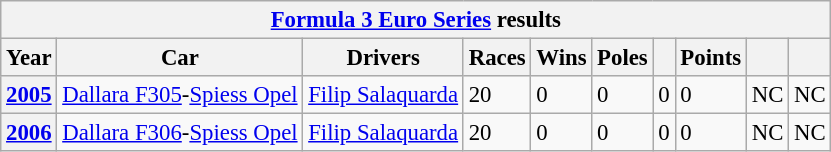<table class="wikitable" style="font-size:95%">
<tr>
<th colspan=10><a href='#'>Formula 3 Euro Series</a> results</th>
</tr>
<tr>
<th>Year</th>
<th>Car</th>
<th>Drivers</th>
<th>Races</th>
<th>Wins</th>
<th>Poles</th>
<th></th>
<th>Points</th>
<th></th>
<th></th>
</tr>
<tr>
<th><a href='#'>2005</a></th>
<td><a href='#'>Dallara F305</a>-<a href='#'>Spiess Opel</a></td>
<td> <a href='#'>Filip Salaquarda</a></td>
<td>20</td>
<td>0</td>
<td>0</td>
<td>0</td>
<td>0</td>
<td>NC</td>
<td>NC</td>
</tr>
<tr>
<th><a href='#'>2006</a></th>
<td><a href='#'>Dallara F306</a>-<a href='#'>Spiess Opel</a></td>
<td> <a href='#'>Filip Salaquarda</a></td>
<td>20</td>
<td>0</td>
<td>0</td>
<td>0</td>
<td>0</td>
<td>NC</td>
<td>NC</td>
</tr>
</table>
